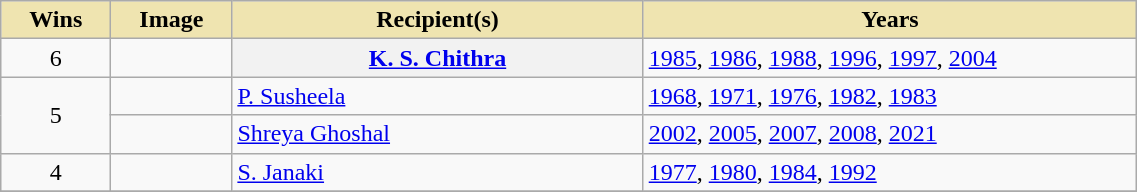<table class="wikitable sortable plainrowheaders" style="width:60%">
<tr>
<th scope="col" style="background-color:#EFE4B0;width:5%;">Wins</th>
<th scope="col" style="background-color:#EFE4B0;width:5%" class="unsortable">Image</th>
<th scope="col" style="background-color:#EFE4B0;width:20%;">Recipient(s)</th>
<th scope="col" style="background-color:#EFE4B0;width:24%;">Years</th>
</tr>
<tr>
<td style="text-align:center;">6</td>
<td></td>
<th scope="row"><a href='#'>K. S. Chithra</a></th>
<td><a href='#'>1985</a>, <a href='#'>1986</a>, <a href='#'>1988</a>, <a href='#'>1996</a>, <a href='#'>1997</a>, <a href='#'>2004</a></td>
</tr>
<tr>
<td style="text-align:center;" rowspan=2>5</td>
<td></td>
<td><a href='#'>P. Susheela</a></td>
<td><a href='#'>1968</a>, <a href='#'>1971</a>, <a href='#'>1976</a>, <a href='#'>1982</a>, <a href='#'>1983</a></td>
</tr>
<tr>
<td></td>
<td><a href='#'>Shreya Ghoshal</a></td>
<td><a href='#'>2002</a>, <a href='#'>2005</a>, <a href='#'>2007</a>, <a href='#'>2008</a>, <a href='#'>2021</a></td>
</tr>
<tr>
<td style="text-align:center;">4</td>
<td></td>
<td><a href='#'>S. Janaki</a></td>
<td><a href='#'>1977</a>, <a href='#'>1980</a>, <a href='#'>1984</a>, <a href='#'>1992</a></td>
</tr>
<tr>
</tr>
</table>
